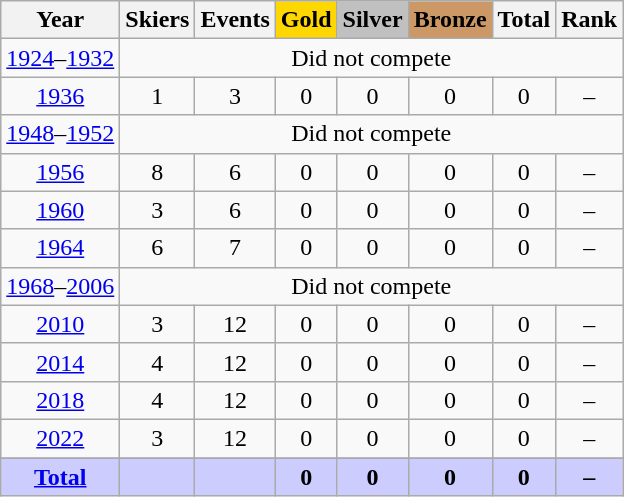<table class="wikitable sortable collapsible collapsed">
<tr>
<th>Year</th>
<th>Skiers</th>
<th>Events</th>
<th style="text-align:center; background-color:gold;"><strong>Gold</strong></th>
<th style="text-align:center; background-color:silver;"><strong>Silver</strong></th>
<th style="text-align:center; background-color:#c96;"><strong>Bronze</strong></th>
<th>Total</th>
<th>Rank</th>
</tr>
<tr style="text-align:center">
<td><a href='#'>1924</a>–<a href='#'>1932</a></td>
<td colspan="7">Did not compete</td>
</tr>
<tr style="text-align:center">
<td><a href='#'>1936</a></td>
<td>1</td>
<td>3</td>
<td>0</td>
<td>0</td>
<td>0</td>
<td>0</td>
<td>–</td>
</tr>
<tr style="text-align:center">
<td><a href='#'>1948</a>–<a href='#'>1952</a></td>
<td colspan="7">Did not compete</td>
</tr>
<tr style="text-align:center">
<td><a href='#'>1956</a></td>
<td>8</td>
<td>6</td>
<td>0</td>
<td>0</td>
<td>0</td>
<td>0</td>
<td>–</td>
</tr>
<tr style="text-align:center">
<td><a href='#'>1960</a></td>
<td>3</td>
<td>6</td>
<td>0</td>
<td>0</td>
<td>0</td>
<td>0</td>
<td>–</td>
</tr>
<tr style="text-align:center">
<td><a href='#'>1964</a></td>
<td>6</td>
<td>7</td>
<td>0</td>
<td>0</td>
<td>0</td>
<td>0</td>
<td>–</td>
</tr>
<tr style="text-align:center">
<td><a href='#'>1968</a>–<a href='#'>2006</a></td>
<td colspan="7">Did not compete</td>
</tr>
<tr style="text-align:center">
<td><a href='#'>2010</a></td>
<td>3</td>
<td>12</td>
<td>0</td>
<td>0</td>
<td>0</td>
<td>0</td>
<td>–</td>
</tr>
<tr style="text-align:center">
<td><a href='#'>2014</a></td>
<td>4</td>
<td>12</td>
<td>0</td>
<td>0</td>
<td>0</td>
<td>0</td>
<td>–</td>
</tr>
<tr style="text-align:center">
<td><a href='#'>2018</a></td>
<td>4</td>
<td>12</td>
<td>0</td>
<td>0</td>
<td>0</td>
<td>0</td>
<td>–</td>
</tr>
<tr style="text-align:center">
<td><a href='#'>2022</a></td>
<td>3</td>
<td>12</td>
<td>0</td>
<td>0</td>
<td>0</td>
<td>0</td>
<td>–</td>
</tr>
<tr style="text-align:center">
</tr>
<tr style="text-align:center; background-color:#ccf;">
<td><strong><a href='#'>Total</a></strong></td>
<td></td>
<td></td>
<td><strong>0</strong></td>
<td><strong>0</strong></td>
<td><strong>0</strong></td>
<td><strong>0</strong></td>
<td><strong>–</strong></td>
</tr>
</table>
